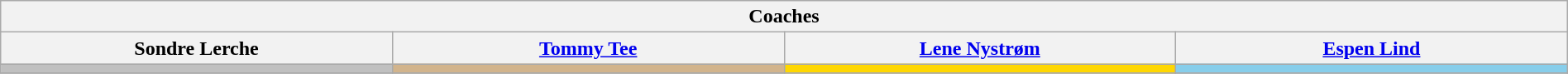<table class="wikitable nowrap" style="text-align:center; width:100%">
<tr>
<th colspan="4">Coaches</th>
</tr>
<tr>
<th width="25%">Sondre Lerche</th>
<th width="25%"><a href='#'>Tommy Tee</a></th>
<th width="25%"><a href='#'>Lene Nystrøm</a></th>
<th width="25%"><a href='#'>Espen Lind</a></th>
</tr>
<tr>
<td style="background:silver"></td>
<td style="background:tan"></td>
<td style="background:gold"></td>
<td style="background:skyblue"></td>
</tr>
<tr>
</tr>
</table>
